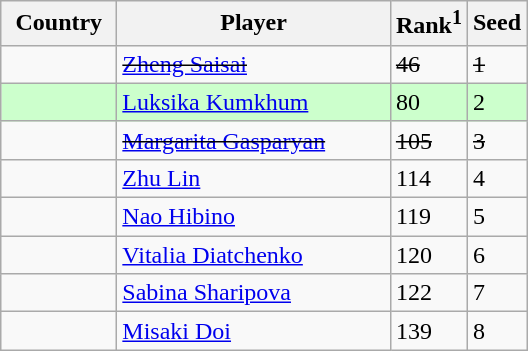<table class="sortable wikitable">
<tr>
<th width="70">Country</th>
<th width="175">Player</th>
<th>Rank<sup>1</sup></th>
<th>Seed</th>
</tr>
<tr>
<td><s></s></td>
<td><s><a href='#'>Zheng Saisai</a></s></td>
<td><s>46</s></td>
<td><s>1</s></td>
</tr>
<tr style="background:#cfc;">
<td></td>
<td><a href='#'>Luksika Kumkhum</a></td>
<td>80</td>
<td>2</td>
</tr>
<tr>
<td><s></s></td>
<td><s><a href='#'>Margarita Gasparyan</a></s></td>
<td><s>105</s></td>
<td><s>3</s></td>
</tr>
<tr>
<td></td>
<td><a href='#'>Zhu Lin</a></td>
<td>114</td>
<td>4</td>
</tr>
<tr>
<td></td>
<td><a href='#'>Nao Hibino</a></td>
<td>119</td>
<td>5</td>
</tr>
<tr>
<td></td>
<td><a href='#'>Vitalia Diatchenko</a></td>
<td>120</td>
<td>6</td>
</tr>
<tr>
<td></td>
<td><a href='#'>Sabina Sharipova</a></td>
<td>122</td>
<td>7</td>
</tr>
<tr>
<td></td>
<td><a href='#'>Misaki Doi</a></td>
<td>139</td>
<td>8</td>
</tr>
</table>
